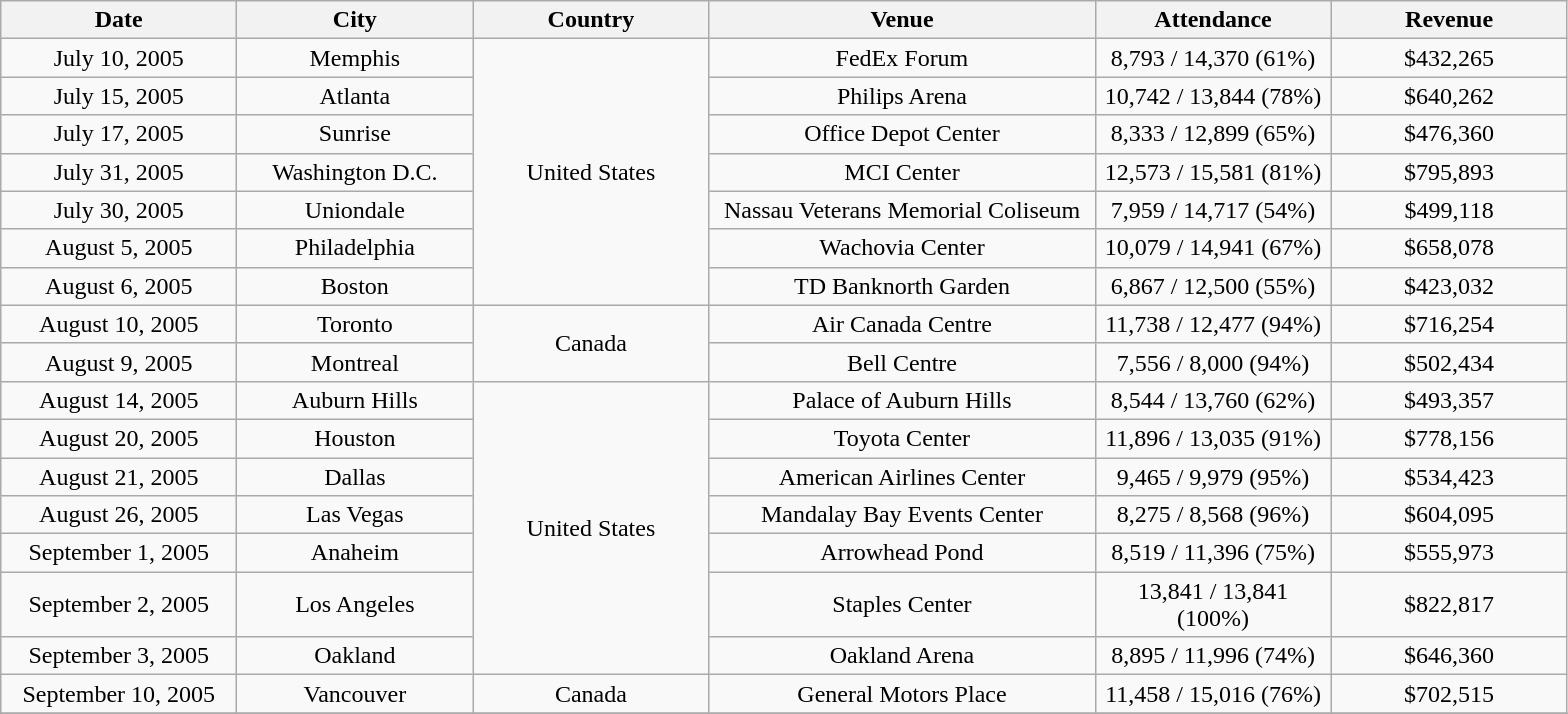<table class="wikitable" style="text-align:center;">
<tr>
<th style="width:150px;">Date</th>
<th style="width:150px;">City</th>
<th style="width:150px;">Country</th>
<th style="width:250px;">Venue</th>
<th style="width:150px;">Attendance</th>
<th style="width:150px;">Revenue</th>
</tr>
<tr>
<td>July 10, 2005</td>
<td>Memphis</td>
<td rowspan="7">United States</td>
<td>FedEx Forum</td>
<td>8,793 / 14,370 (61%)</td>
<td>$432,265</td>
</tr>
<tr>
<td>July 15, 2005</td>
<td>Atlanta</td>
<td>Philips Arena</td>
<td>10,742 / 13,844 (78%)</td>
<td>$640,262</td>
</tr>
<tr>
<td>July 17, 2005</td>
<td>Sunrise</td>
<td>Office Depot Center</td>
<td>8,333 / 12,899 (65%)</td>
<td>$476,360</td>
</tr>
<tr>
<td>July 31, 2005</td>
<td>Washington D.C.</td>
<td>MCI Center</td>
<td>12,573 / 15,581 (81%)</td>
<td>$795,893</td>
</tr>
<tr>
<td>July 30, 2005</td>
<td>Uniondale</td>
<td>Nassau Veterans Memorial Coliseum</td>
<td>7,959 / 14,717 (54%)</td>
<td>$499,118</td>
</tr>
<tr>
<td>August 5, 2005</td>
<td>Philadelphia</td>
<td>Wachovia Center</td>
<td>10,079 / 14,941 (67%)</td>
<td>$658,078</td>
</tr>
<tr>
<td>August 6, 2005</td>
<td>Boston</td>
<td>TD Banknorth Garden</td>
<td>6,867 / 12,500 (55%)</td>
<td>$423,032</td>
</tr>
<tr>
<td>August 10, 2005</td>
<td>Toronto</td>
<td rowspan="2">Canada</td>
<td>Air Canada Centre</td>
<td>11,738 / 12,477 (94%)</td>
<td>$716,254</td>
</tr>
<tr>
<td>August 9, 2005</td>
<td>Montreal</td>
<td>Bell Centre</td>
<td>7,556 / 8,000 (94%)</td>
<td>$502,434</td>
</tr>
<tr>
<td>August 14, 2005</td>
<td>Auburn Hills</td>
<td rowspan="7">United States</td>
<td>Palace of Auburn Hills</td>
<td>8,544 / 13,760 (62%)</td>
<td>$493,357</td>
</tr>
<tr>
<td>August 20, 2005</td>
<td>Houston</td>
<td>Toyota Center</td>
<td>11,896 / 13,035 (91%)</td>
<td>$778,156</td>
</tr>
<tr>
<td>August 21, 2005</td>
<td>Dallas</td>
<td>American Airlines Center</td>
<td>9,465 / 9,979 (95%)</td>
<td>$534,423</td>
</tr>
<tr>
<td>August 26, 2005</td>
<td>Las Vegas</td>
<td>Mandalay Bay Events Center</td>
<td>8,275 / 8,568 (96%)</td>
<td>$604,095</td>
</tr>
<tr>
<td>September 1, 2005</td>
<td>Anaheim</td>
<td>Arrowhead Pond</td>
<td>8,519 / 11,396 (75%)</td>
<td>$555,973</td>
</tr>
<tr>
<td>September 2, 2005</td>
<td>Los Angeles</td>
<td>Staples Center</td>
<td>13,841 / 13,841 (100%)</td>
<td>$822,817</td>
</tr>
<tr>
<td>September 3, 2005</td>
<td>Oakland</td>
<td>Oakland Arena</td>
<td>8,895 / 11,996 (74%)</td>
<td>$646,360</td>
</tr>
<tr>
<td>September 10, 2005</td>
<td>Vancouver</td>
<td>Canada</td>
<td>General Motors Place</td>
<td>11,458 / 15,016 (76%)</td>
<td>$702,515</td>
</tr>
<tr>
</tr>
</table>
